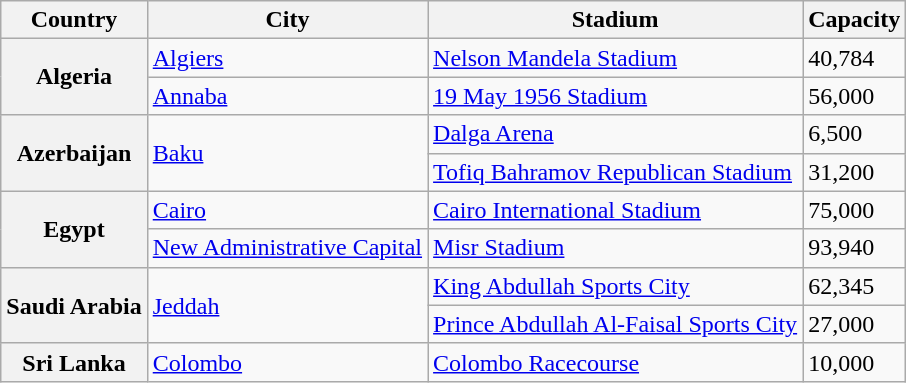<table class="wikitable sortable">
<tr>
<th>Country</th>
<th>City</th>
<th>Stadium</th>
<th>Capacity</th>
</tr>
<tr>
<th rowspan="2">Algeria</th>
<td><a href='#'>Algiers</a></td>
<td><a href='#'>Nelson Mandela Stadium</a></td>
<td>40,784</td>
</tr>
<tr>
<td><a href='#'>Annaba</a></td>
<td><a href='#'>19 May 1956 Stadium</a></td>
<td>56,000</td>
</tr>
<tr>
<th rowspan="2">Azerbaijan</th>
<td rowspan="2"><a href='#'>Baku</a></td>
<td><a href='#'>Dalga Arena</a></td>
<td>6,500</td>
</tr>
<tr>
<td><a href='#'>Tofiq Bahramov Republican Stadium</a></td>
<td>31,200</td>
</tr>
<tr>
<th rowspan="2">Egypt</th>
<td><a href='#'>Cairo</a></td>
<td><a href='#'>Cairo International Stadium</a></td>
<td>75,000</td>
</tr>
<tr>
<td><a href='#'>New Administrative Capital</a></td>
<td><a href='#'>Misr Stadium</a></td>
<td>93,940</td>
</tr>
<tr>
<th rowspan="2">Saudi Arabia</th>
<td rowspan="2"><a href='#'>Jeddah</a></td>
<td><a href='#'>King Abdullah Sports City</a></td>
<td>62,345</td>
</tr>
<tr>
<td><a href='#'>Prince Abdullah Al-Faisal Sports City</a></td>
<td>27,000</td>
</tr>
<tr>
<th>Sri Lanka</th>
<td><a href='#'>Colombo</a></td>
<td><a href='#'>Colombo Racecourse</a></td>
<td>10,000</td>
</tr>
</table>
